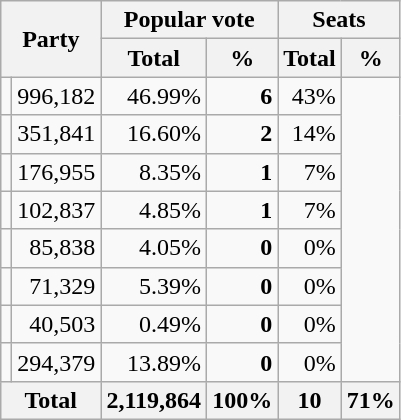<table class=wikitable style="text-align:right;">
<tr>
<th rowspan=2 colspan=2>Party</th>
<th colspan=2>Popular vote</th>
<th colspan=2>Seats</th>
</tr>
<tr>
<th>Total</th>
<th>%</th>
<th>Total</th>
<th>%</th>
</tr>
<tr>
<td></td>
<td>996,182</td>
<td>46.99%</td>
<td><strong>6</strong></td>
<td>43%</td>
</tr>
<tr>
<td></td>
<td>351,841</td>
<td>16.60%</td>
<td><strong>2</strong></td>
<td>14%</td>
</tr>
<tr>
<td></td>
<td>176,955</td>
<td>8.35%</td>
<td><strong>1</strong></td>
<td>7%</td>
</tr>
<tr>
<td></td>
<td>102,837</td>
<td>4.85%</td>
<td><strong>1</strong></td>
<td>7%</td>
</tr>
<tr>
<td></td>
<td>85,838</td>
<td>4.05%</td>
<td><strong>0</strong></td>
<td>0%</td>
</tr>
<tr>
<td></td>
<td>71,329</td>
<td>5.39%</td>
<td><strong>0</strong></td>
<td>0%</td>
</tr>
<tr>
<td></td>
<td>40,503</td>
<td>0.49%</td>
<td><strong>0</strong></td>
<td>0%</td>
</tr>
<tr>
<td></td>
<td>294,379</td>
<td>13.89%</td>
<td><strong>0</strong></td>
<td>0%</td>
</tr>
<tr>
<th colspan=2>Total</th>
<th>2,119,864</th>
<th>100%</th>
<th>10</th>
<th>71%</th>
</tr>
</table>
